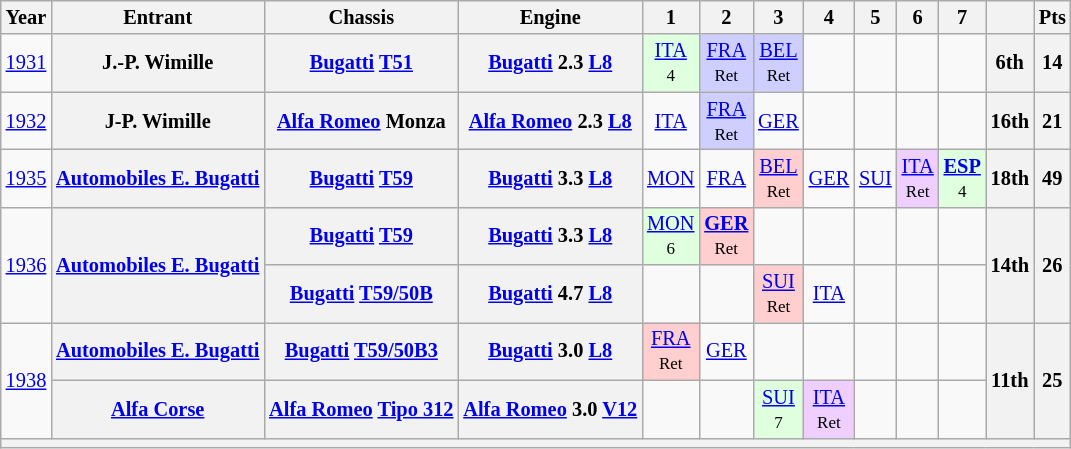<table class="wikitable" style="text-align:center; font-size:85%">
<tr>
<th>Year</th>
<th>Entrant</th>
<th>Chassis</th>
<th>Engine</th>
<th>1</th>
<th>2</th>
<th>3</th>
<th>4</th>
<th>5</th>
<th>6</th>
<th>7</th>
<th></th>
<th>Pts</th>
</tr>
<tr>
<td><a href='#'>1931</a></td>
<th nowrap>J.-P. Wimille</th>
<th nowrap><a href='#'>Bugatti</a> <a href='#'>T51</a></th>
<th nowrap><a href='#'>Bugatti</a> 2.3 <a href='#'>L8</a></th>
<td style="background:#DFFFDF;"><a href='#'>ITA</a><br><small>4</small></td>
<td style="background:#CFCFFF;"><a href='#'>FRA</a><br><small>Ret</small></td>
<td style="background:#CFCFFF;"><a href='#'>BEL</a><br><small>Ret</small></td>
<td></td>
<td></td>
<td></td>
<td></td>
<th>6th</th>
<th>14</th>
</tr>
<tr>
<td><a href='#'>1932</a></td>
<th nowrap>J-P. Wimille</th>
<th nowrap><a href='#'>Alfa Romeo</a> Monza</th>
<th nowrap><a href='#'>Alfa Romeo</a> 2.3 <a href='#'>L8</a></th>
<td><a href='#'>ITA</a></td>
<td style="background:#CFCFFF;"><a href='#'>FRA</a><br><small>Ret</small></td>
<td><a href='#'>GER</a></td>
<td></td>
<td></td>
<td></td>
<td></td>
<th>16th</th>
<th>21</th>
</tr>
<tr>
<td><a href='#'>1935</a></td>
<th nowrap><a href='#'>Automobiles E. Bugatti</a></th>
<th nowrap><a href='#'>Bugatti</a> <a href='#'>T59</a></th>
<th nowrap><a href='#'>Bugatti</a> 3.3 <a href='#'>L8</a></th>
<td><a href='#'>MON</a></td>
<td><a href='#'>FRA</a></td>
<td style="background:#FFCFCF;"><a href='#'>BEL</a><br><small>Ret</small></td>
<td><a href='#'>GER</a></td>
<td><a href='#'>SUI</a></td>
<td style="background:#EFCFFF;"><a href='#'>ITA</a><br><small>Ret</small></td>
<td style="background:#DFFFDF;"><strong><a href='#'>ESP</a></strong><br><small>4</small></td>
<th>18th</th>
<th>49</th>
</tr>
<tr>
<td rowspan=2><a href='#'>1936</a></td>
<th rowspan=2 nowrap><a href='#'>Automobiles E. Bugatti</a></th>
<th nowrap><a href='#'>Bugatti</a> <a href='#'>T59</a></th>
<th nowrap><a href='#'>Bugatti</a> 3.3 <a href='#'>L8</a></th>
<td style="background:#DFFFDF;"><a href='#'>MON</a><br><small>6</small></td>
<td style="background:#FFCFCF;"><strong><a href='#'>GER</a></strong><br><small>Ret</small></td>
<td></td>
<td></td>
<td></td>
<td></td>
<td></td>
<th rowspan=2>14th</th>
<th rowspan=2>26</th>
</tr>
<tr>
<th nowrap><a href='#'>Bugatti</a> <a href='#'>T59/50B</a></th>
<th nowrap><a href='#'>Bugatti</a> 4.7 <a href='#'>L8</a></th>
<td></td>
<td></td>
<td style="background:#FFCFCF;"><a href='#'>SUI</a><br><small>Ret</small></td>
<td><a href='#'>ITA</a></td>
<td></td>
<td></td>
<td></td>
</tr>
<tr>
<td rowspan=2><a href='#'>1938</a></td>
<th nowrap><a href='#'>Automobiles E. Bugatti</a></th>
<th nowrap><a href='#'>Bugatti</a> <a href='#'>T59/50B3</a></th>
<th nowrap><a href='#'>Bugatti</a> 3.0 <a href='#'>L8</a></th>
<td style="background:#FFCFCF;"><a href='#'>FRA</a><br><small>Ret</small></td>
<td><a href='#'>GER</a></td>
<td></td>
<td></td>
<td></td>
<td></td>
<td></td>
<th rowspan=2>11th</th>
<th rowspan=2>25</th>
</tr>
<tr>
<th nowrap><a href='#'>Alfa Corse</a></th>
<th nowrap><a href='#'>Alfa Romeo</a> <a href='#'>Tipo 312</a></th>
<th nowrap><a href='#'>Alfa Romeo</a> 3.0 <a href='#'>V12</a></th>
<td></td>
<td></td>
<td style="background:#DFFFDF;"><a href='#'>SUI</a><br><small>7</small></td>
<td style="background:#EFCFFF;"><a href='#'>ITA</a><br><small>Ret</small></td>
<td></td>
<td></td>
<td></td>
</tr>
<tr>
<th colspan=13></th>
</tr>
</table>
